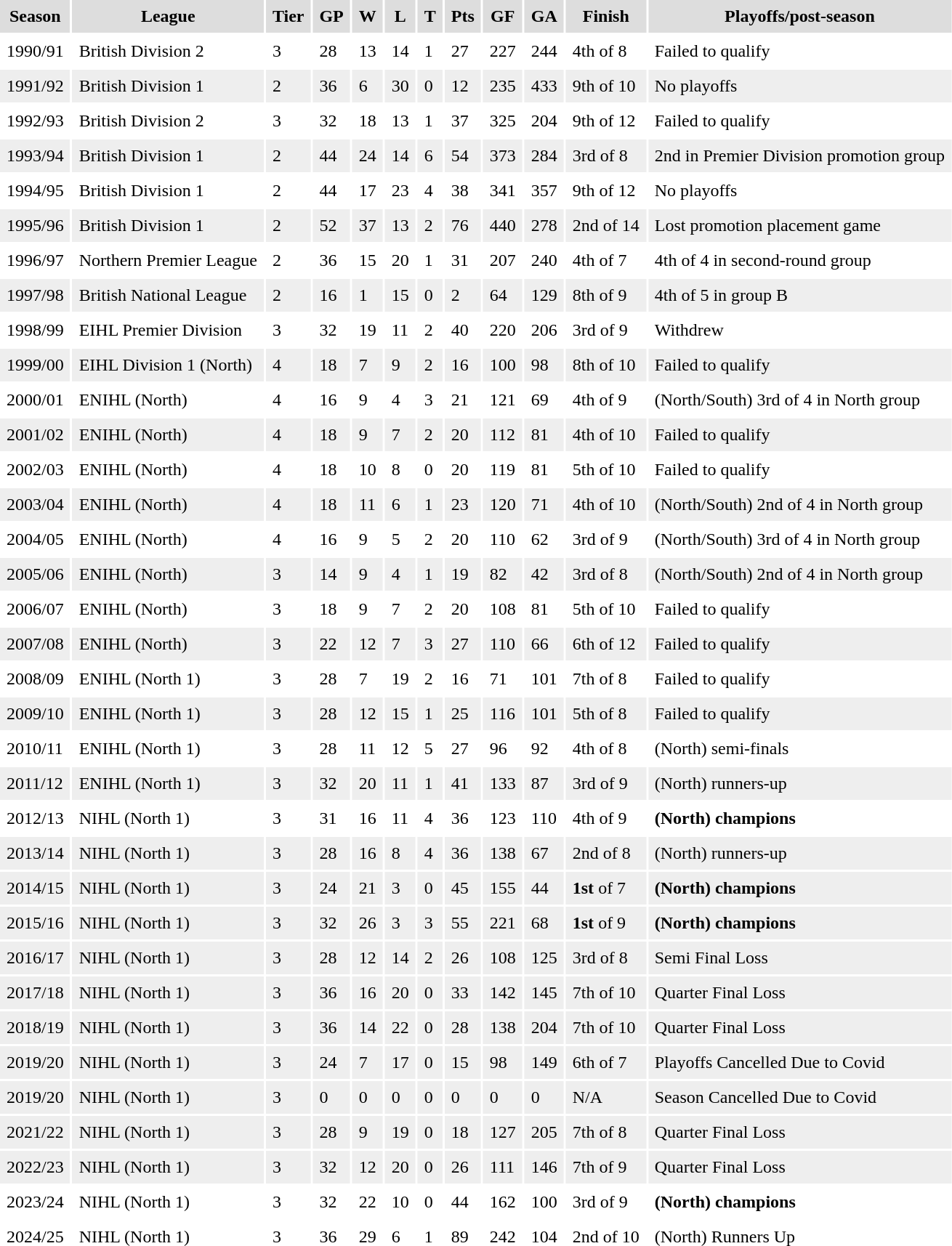<table cellpadding=6>
<tr bgcolor="#dddddd">
<th><strong>Season</strong></th>
<th><strong>League</strong></th>
<th><strong>Tier</strong></th>
<th><strong>GP</strong></th>
<th><strong>W</strong></th>
<th><strong>L</strong></th>
<th><strong>T</strong></th>
<th><strong>Pts</strong></th>
<th><strong>GF</strong></th>
<th><strong>GA</strong></th>
<th><strong>Finish</strong></th>
<th><strong>Playoffs/post-season</strong></th>
</tr>
<tr>
<td>1990/91</td>
<td>British Division 2</td>
<td>3</td>
<td>28</td>
<td>13</td>
<td>14</td>
<td>1</td>
<td>27</td>
<td>227</td>
<td>244</td>
<td>4th of 8</td>
<td>Failed to qualify</td>
</tr>
<tr bgcolor="#eeeeee">
<td>1991/92</td>
<td>British Division 1</td>
<td>2</td>
<td>36</td>
<td>6</td>
<td>30</td>
<td>0</td>
<td>12</td>
<td>235</td>
<td>433</td>
<td>9th of 10</td>
<td>No playoffs</td>
</tr>
<tr>
<td>1992/93</td>
<td>British Division 2</td>
<td>3</td>
<td>32</td>
<td>18</td>
<td>13</td>
<td>1</td>
<td>37</td>
<td>325</td>
<td>204</td>
<td>9th of 12</td>
<td>Failed to qualify</td>
</tr>
<tr bgcolor="#eeeeee">
<td>1993/94</td>
<td>British Division 1</td>
<td>2</td>
<td>44</td>
<td>24</td>
<td>14</td>
<td>6</td>
<td>54</td>
<td>373</td>
<td>284</td>
<td>3rd of 8</td>
<td>2nd in Premier Division promotion group</td>
</tr>
<tr>
<td>1994/95</td>
<td>British Division 1</td>
<td>2</td>
<td>44</td>
<td>17</td>
<td>23</td>
<td>4</td>
<td>38</td>
<td>341</td>
<td>357</td>
<td>9th of 12</td>
<td>No playoffs</td>
</tr>
<tr bgcolor="#eeeeee">
<td>1995/96</td>
<td>British Division 1</td>
<td>2</td>
<td>52</td>
<td>37</td>
<td>13</td>
<td>2</td>
<td>76</td>
<td>440</td>
<td>278</td>
<td>2nd of 14</td>
<td>Lost promotion placement game</td>
</tr>
<tr>
<td>1996/97</td>
<td>Northern Premier League</td>
<td>2</td>
<td>36</td>
<td>15</td>
<td>20</td>
<td>1</td>
<td>31</td>
<td>207</td>
<td>240</td>
<td>4th of 7</td>
<td>4th of 4 in second-round group</td>
</tr>
<tr bgcolor="#eeeeee">
<td>1997/98</td>
<td>British National League</td>
<td>2</td>
<td>16</td>
<td>1</td>
<td>15</td>
<td>0</td>
<td>2</td>
<td>64</td>
<td>129</td>
<td>8th of 9</td>
<td>4th of 5 in group B</td>
</tr>
<tr>
<td>1998/99</td>
<td>EIHL Premier Division</td>
<td>3</td>
<td>32</td>
<td>19</td>
<td>11</td>
<td>2</td>
<td>40</td>
<td>220</td>
<td>206</td>
<td>3rd of 9</td>
<td>Withdrew</td>
</tr>
<tr bgcolor="#eeeeee">
<td>1999/00</td>
<td>EIHL Division 1 (North)</td>
<td>4</td>
<td>18</td>
<td>7</td>
<td>9</td>
<td>2</td>
<td>16</td>
<td>100</td>
<td>98</td>
<td>8th of 10</td>
<td>Failed to qualify</td>
</tr>
<tr>
<td>2000/01</td>
<td>ENIHL (North)</td>
<td>4</td>
<td>16</td>
<td>9</td>
<td>4</td>
<td>3</td>
<td>21</td>
<td>121</td>
<td>69</td>
<td>4th of 9</td>
<td>(North/South) 3rd of 4 in North group</td>
</tr>
<tr bgcolor="#eeeeee">
<td>2001/02</td>
<td>ENIHL (North)</td>
<td>4</td>
<td>18</td>
<td>9</td>
<td>7</td>
<td>2</td>
<td>20</td>
<td>112</td>
<td>81</td>
<td>4th of 10</td>
<td>Failed to qualify</td>
</tr>
<tr>
<td>2002/03</td>
<td>ENIHL (North)</td>
<td>4</td>
<td>18</td>
<td>10</td>
<td>8</td>
<td>0</td>
<td>20</td>
<td>119</td>
<td>81</td>
<td>5th of 10</td>
<td>Failed to qualify</td>
</tr>
<tr bgcolor="#eeeeee">
<td>2003/04</td>
<td>ENIHL (North)</td>
<td>4</td>
<td>18</td>
<td>11</td>
<td>6</td>
<td>1</td>
<td>23</td>
<td>120</td>
<td>71</td>
<td>4th of 10</td>
<td>(North/South) 2nd of 4 in North group</td>
</tr>
<tr>
<td>2004/05</td>
<td>ENIHL (North)</td>
<td>4</td>
<td>16</td>
<td>9</td>
<td>5</td>
<td>2</td>
<td>20</td>
<td>110</td>
<td>62</td>
<td>3rd of 9</td>
<td>(North/South) 3rd of 4 in North group</td>
</tr>
<tr bgcolor="#eeeeee">
<td>2005/06</td>
<td>ENIHL (North)</td>
<td>3</td>
<td>14</td>
<td>9</td>
<td>4</td>
<td>1</td>
<td>19</td>
<td>82</td>
<td>42</td>
<td>3rd of 8</td>
<td>(North/South) 2nd of 4 in North group</td>
</tr>
<tr>
<td>2006/07</td>
<td>ENIHL (North)</td>
<td>3</td>
<td>18</td>
<td>9</td>
<td>7</td>
<td>2</td>
<td>20</td>
<td>108</td>
<td>81</td>
<td>5th of 10</td>
<td>Failed to qualify</td>
</tr>
<tr bgcolor="#eeeeee">
<td>2007/08</td>
<td>ENIHL (North)</td>
<td>3</td>
<td>22</td>
<td>12</td>
<td>7</td>
<td>3</td>
<td>27</td>
<td>110</td>
<td>66</td>
<td>6th of 12</td>
<td>Failed to qualify</td>
</tr>
<tr>
<td>2008/09</td>
<td>ENIHL (North 1)</td>
<td>3</td>
<td>28</td>
<td>7</td>
<td>19</td>
<td>2</td>
<td>16</td>
<td>71</td>
<td>101</td>
<td>7th of 8</td>
<td>Failed to qualify</td>
</tr>
<tr bgcolor="#eeeeee">
<td>2009/10</td>
<td>ENIHL (North 1)</td>
<td>3</td>
<td>28</td>
<td>12</td>
<td>15</td>
<td>1</td>
<td>25</td>
<td>116</td>
<td>101</td>
<td>5th of 8</td>
<td>Failed to qualify</td>
</tr>
<tr>
<td>2010/11</td>
<td>ENIHL (North 1)</td>
<td>3</td>
<td>28</td>
<td>11</td>
<td>12</td>
<td>5</td>
<td>27</td>
<td>96</td>
<td>92</td>
<td>4th of 8</td>
<td>(North) semi-finals</td>
</tr>
<tr bgcolor="#eeeeee">
<td>2011/12</td>
<td>ENIHL (North 1)</td>
<td>3</td>
<td>32</td>
<td>20</td>
<td>11</td>
<td>1</td>
<td>41</td>
<td>133</td>
<td>87</td>
<td>3rd of 9</td>
<td>(North) runners-up</td>
</tr>
<tr>
<td>2012/13</td>
<td>NIHL (North 1)</td>
<td>3</td>
<td>31</td>
<td>16</td>
<td>11</td>
<td>4</td>
<td>36</td>
<td>123</td>
<td>110</td>
<td>4th of 9</td>
<td><strong>(North) champions</strong></td>
</tr>
<tr bgcolor="#eeeeee">
<td>2013/14</td>
<td>NIHL (North 1)</td>
<td>3</td>
<td>28</td>
<td>16</td>
<td>8</td>
<td>4</td>
<td>36</td>
<td>138</td>
<td>67</td>
<td>2nd of 8</td>
<td>(North) runners-up</td>
</tr>
<tr bgcolor="#eeeeee">
<td>2014/15</td>
<td>NIHL (North 1)</td>
<td>3</td>
<td>24</td>
<td>21</td>
<td>3</td>
<td>0</td>
<td>45</td>
<td>155</td>
<td>44</td>
<td><strong>1st</strong> of 7</td>
<td><strong>(North) champions</strong></td>
</tr>
<tr bgcolor="#eeeeee">
<td>2015/16</td>
<td>NIHL (North 1)</td>
<td>3</td>
<td>32</td>
<td>26</td>
<td>3</td>
<td>3</td>
<td>55</td>
<td>221</td>
<td>68</td>
<td><strong>1st</strong> of 9</td>
<td><strong>(North) champions</strong></td>
</tr>
<tr bgcolor="#eeeeee">
<td>2016/17</td>
<td>NIHL (North 1)</td>
<td>3</td>
<td>28</td>
<td>12</td>
<td>14</td>
<td>2</td>
<td>26</td>
<td>108</td>
<td>125</td>
<td>3rd of 8</td>
<td>Semi Final Loss</td>
</tr>
<tr bgcolor="#eeeeee">
<td>2017/18</td>
<td>NIHL (North 1)</td>
<td>3</td>
<td>36</td>
<td>16</td>
<td>20</td>
<td>0</td>
<td>33</td>
<td>142</td>
<td>145</td>
<td>7th of 10</td>
<td>Quarter Final Loss</td>
</tr>
<tr bgcolor="#eeeeee">
<td>2018/19</td>
<td>NIHL (North 1)</td>
<td>3</td>
<td>36</td>
<td>14</td>
<td>22</td>
<td>0</td>
<td>28</td>
<td>138</td>
<td>204</td>
<td>7th of 10</td>
<td>Quarter Final Loss</td>
</tr>
<tr bgcolor="#eeeeee">
<td>2019/20</td>
<td>NIHL (North 1)</td>
<td>3</td>
<td>24</td>
<td>7</td>
<td>17</td>
<td>0</td>
<td>15</td>
<td>98</td>
<td>149</td>
<td>6th of 7</td>
<td>Playoffs Cancelled Due to Covid</td>
</tr>
<tr bgcolor="#eeeeee">
<td>2019/20</td>
<td>NIHL (North 1)</td>
<td>3</td>
<td>0</td>
<td>0</td>
<td>0</td>
<td>0</td>
<td>0</td>
<td>0</td>
<td>0</td>
<td>N/A</td>
<td>Season Cancelled Due to Covid</td>
</tr>
<tr bgcolor="#eeeeee">
<td>2021/22</td>
<td>NIHL (North 1)</td>
<td>3</td>
<td>28</td>
<td>9</td>
<td>19</td>
<td>0</td>
<td>18</td>
<td>127</td>
<td>205</td>
<td>7th of 8</td>
<td>Quarter Final Loss</td>
</tr>
<tr bgcolor="#eeeeee">
<td>2022/23</td>
<td>NIHL (North 1)</td>
<td>3</td>
<td>32</td>
<td>12</td>
<td>20</td>
<td>0</td>
<td>26</td>
<td>111</td>
<td>146</td>
<td>7th of 9</td>
<td>Quarter Final Loss</td>
</tr>
<tr>
<td>2023/24</td>
<td>NIHL (North 1)</td>
<td>3</td>
<td>32</td>
<td>22</td>
<td>10</td>
<td>0</td>
<td>44</td>
<td>162</td>
<td>100</td>
<td>3rd of 9</td>
<td><strong>(North) champions</strong></td>
</tr>
<tr>
<td>2024/25</td>
<td>NIHL (North 1)</td>
<td>3</td>
<td>36</td>
<td>29</td>
<td>6</td>
<td>1</td>
<td>89</td>
<td>242</td>
<td>104</td>
<td>2nd of 10</td>
<td>(North) Runners Up</td>
</tr>
</table>
